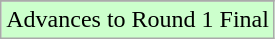<table class="wikitable">
<tr>
</tr>
<tr width=10px bgcolor=ccffcc>
<td>Advances to Round 1 Final</td>
</tr>
</table>
